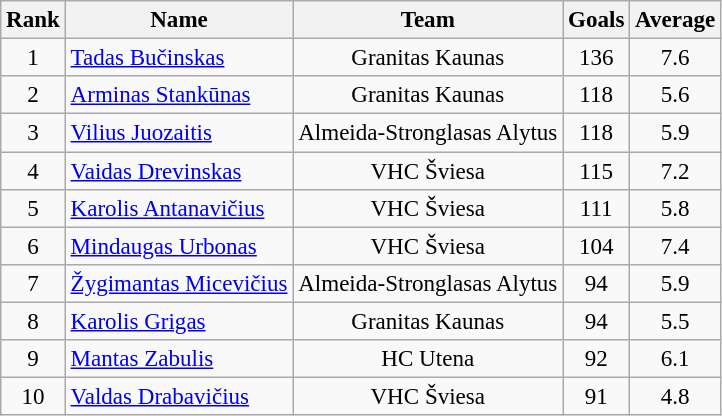<table class="wikitable sortable" style="text-align: center; font-size: 96%;">
<tr>
<th>Rank</th>
<th>Name</th>
<th>Team</th>
<th>Goals</th>
<th>Average</th>
</tr>
<tr>
<td>1</td>
<td style="text-align: left;"><a href='#'>Tadas Bučinskas</a></td>
<td>Granitas Kaunas</td>
<td>136</td>
<td>7.6</td>
</tr>
<tr>
<td>2</td>
<td style="text-align: left;"><a href='#'>Arminas Stankūnas</a></td>
<td>Granitas Kaunas</td>
<td>118</td>
<td>5.6</td>
</tr>
<tr>
<td>3</td>
<td style="text-align: left;"><a href='#'>Vilius Juozaitis</a></td>
<td>Almeida-Stronglasas Alytus</td>
<td>118</td>
<td>5.9</td>
</tr>
<tr>
<td>4</td>
<td style="text-align: left;"><a href='#'>Vaidas Drevinskas</a></td>
<td>VHC Šviesa</td>
<td>115</td>
<td>7.2</td>
</tr>
<tr>
<td>5</td>
<td style="text-align: left;"><a href='#'>Karolis Antanavičius</a></td>
<td>VHC Šviesa</td>
<td>111</td>
<td>5.8</td>
</tr>
<tr>
<td>6</td>
<td style="text-align: left;"><a href='#'>Mindaugas Urbonas</a></td>
<td>VHC Šviesa</td>
<td>104</td>
<td>7.4</td>
</tr>
<tr>
<td>7</td>
<td style="text-align: left;"><a href='#'>Žygimantas Micevičius</a></td>
<td>Almeida-Stronglasas Alytus</td>
<td>94</td>
<td>5.9</td>
</tr>
<tr>
<td>8</td>
<td style="text-align: left;"><a href='#'>Karolis Grigas</a></td>
<td>Granitas Kaunas</td>
<td>94</td>
<td>5.5</td>
</tr>
<tr>
<td>9</td>
<td style="text-align: left;"><a href='#'>Mantas Zabulis</a></td>
<td>HC Utena</td>
<td>92</td>
<td>6.1</td>
</tr>
<tr>
<td>10</td>
<td style="text-align: left;"><a href='#'>Valdas Drabavičius</a></td>
<td>VHC Šviesa</td>
<td>91</td>
<td>4.8</td>
</tr>
</table>
